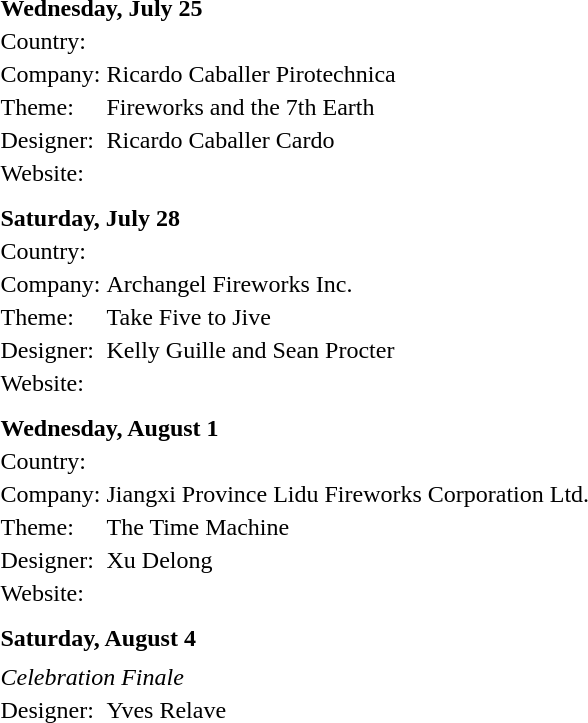<table border="0">
<tr>
<td colspan="2"><strong>Wednesday, July 25</strong></td>
</tr>
<tr>
<td>Country:</td>
<td></td>
</tr>
<tr>
<td>Company:</td>
<td>Ricardo Caballer Pirotechnica</td>
</tr>
<tr>
<td>Theme:</td>
<td>Fireworks and the 7th Earth</td>
</tr>
<tr>
<td>Designer:</td>
<td>Ricardo Caballer Cardo</td>
</tr>
<tr>
<td>Website:</td>
<td></td>
</tr>
<tr>
<td colspan="2"></td>
</tr>
<tr>
<td></td>
</tr>
<tr>
<td colspan="2"><strong>Saturday, July 28</strong></td>
</tr>
<tr>
<td>Country:</td>
<td></td>
</tr>
<tr>
<td>Company:</td>
<td>Archangel Fireworks Inc.</td>
</tr>
<tr>
<td>Theme:</td>
<td>Take Five to Jive</td>
</tr>
<tr>
<td>Designer:</td>
<td>Kelly Guille and Sean Procter</td>
</tr>
<tr>
<td>Website:</td>
<td></td>
</tr>
<tr>
<td colspan="2"></td>
</tr>
<tr>
<td></td>
</tr>
<tr>
<td colspan="2"><strong>Wednesday, August 1</strong></td>
</tr>
<tr>
<td>Country:</td>
<td></td>
</tr>
<tr>
<td>Company:</td>
<td>Jiangxi Province Lidu Fireworks Corporation Ltd.</td>
</tr>
<tr>
<td>Theme:</td>
<td>The Time Machine</td>
</tr>
<tr>
<td>Designer:</td>
<td>Xu Delong</td>
</tr>
<tr>
<td>Website:</td>
<td></td>
</tr>
<tr>
<td colspan="2"></td>
</tr>
<tr>
<td></td>
</tr>
<tr>
<td colspan="2"><strong>Saturday, August 4</strong></td>
</tr>
<tr>
<td></td>
</tr>
<tr>
<td colspan="2"><em>Celebration Finale</em></td>
</tr>
<tr>
<td>Designer:</td>
<td>Yves Relave</td>
</tr>
<tr>
<td colspan="2"></td>
</tr>
</table>
